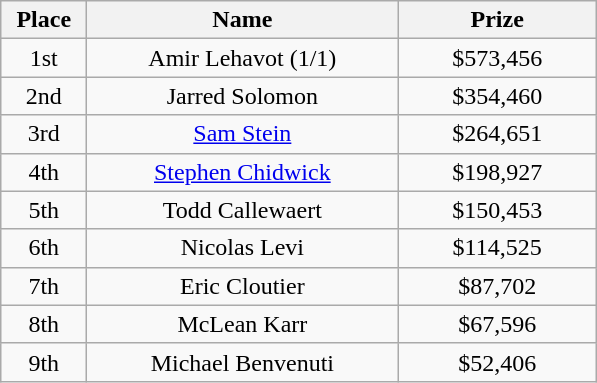<table class="wikitable">
<tr>
<th width="50">Place</th>
<th width="200">Name</th>
<th width="125">Prize</th>
</tr>
<tr>
<td align = "center">1st</td>
<td align = "center">Amir Lehavot (1/1)</td>
<td align = "center">$573,456</td>
</tr>
<tr>
<td align = "center">2nd</td>
<td align = "center">Jarred Solomon</td>
<td align = "center">$354,460</td>
</tr>
<tr>
<td align = "center">3rd</td>
<td align = "center"><a href='#'>Sam Stein</a></td>
<td align = "center">$264,651</td>
</tr>
<tr>
<td align = "center">4th</td>
<td align = "center"><a href='#'>Stephen Chidwick</a></td>
<td align = "center">$198,927</td>
</tr>
<tr>
<td align = "center">5th</td>
<td align = "center">Todd Callewaert</td>
<td align="center">$150,453</td>
</tr>
<tr>
<td align = "center">6th</td>
<td align = "center">Nicolas Levi</td>
<td align = "center">$114,525</td>
</tr>
<tr>
<td align = "center">7th</td>
<td align = "center">Eric Cloutier</td>
<td align = "center">$87,702</td>
</tr>
<tr>
<td align = "center">8th</td>
<td align = "center">McLean Karr</td>
<td align = "center">$67,596</td>
</tr>
<tr>
<td align = "center">9th</td>
<td align = "center">Michael Benvenuti</td>
<td align = "center">$52,406</td>
</tr>
</table>
